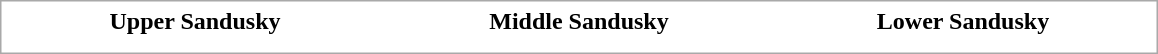<table cellpadding="2" style="border:1px solid darkgray;">
<tr>
<th width="250">Upper Sandusky</th>
<th width="250">Middle Sandusky</th>
<th width="250">Lower Sandusky</th>
</tr>
<tr border=0>
</tr>
<tr align=center>
<td></td>
<td></td>
<td></td>
</tr>
</table>
